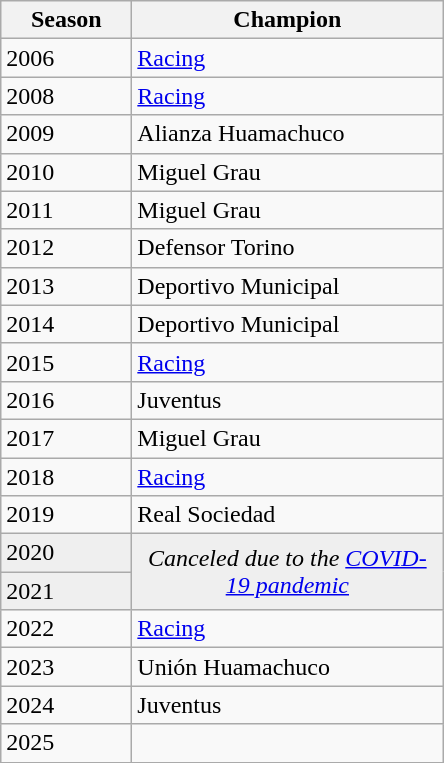<table class="wikitable sortable">
<tr>
<th width=80px>Season</th>
<th width=200px>Champion</th>
</tr>
<tr>
<td>2006</td>
<td><a href='#'>Racing</a></td>
</tr>
<tr>
<td>2008</td>
<td><a href='#'>Racing</a></td>
</tr>
<tr>
<td>2009</td>
<td>Alianza Huamachuco</td>
</tr>
<tr>
<td>2010</td>
<td>Miguel Grau</td>
</tr>
<tr>
<td>2011</td>
<td>Miguel Grau</td>
</tr>
<tr>
<td>2012</td>
<td>Defensor Torino</td>
</tr>
<tr>
<td>2013</td>
<td>Deportivo Municipal</td>
</tr>
<tr>
<td>2014</td>
<td>Deportivo Municipal</td>
</tr>
<tr>
<td>2015</td>
<td><a href='#'>Racing</a></td>
</tr>
<tr>
<td>2016</td>
<td>Juventus</td>
</tr>
<tr>
<td>2017</td>
<td>Miguel Grau</td>
</tr>
<tr>
<td>2018</td>
<td><a href='#'>Racing</a></td>
</tr>
<tr>
<td>2019</td>
<td>Real Sociedad</td>
</tr>
<tr bgcolor=#efefef>
<td>2020</td>
<td rowspan=2 colspan="1" align=center><em>Canceled due to the <a href='#'>COVID-19 pandemic</a></em></td>
</tr>
<tr bgcolor=#efefef>
<td>2021</td>
</tr>
<tr>
<td>2022</td>
<td><a href='#'>Racing</a></td>
</tr>
<tr>
<td>2023</td>
<td>Unión Huamachuco</td>
</tr>
<tr>
<td>2024</td>
<td>Juventus</td>
</tr>
<tr>
<td>2025</td>
<td></td>
</tr>
<tr>
</tr>
</table>
